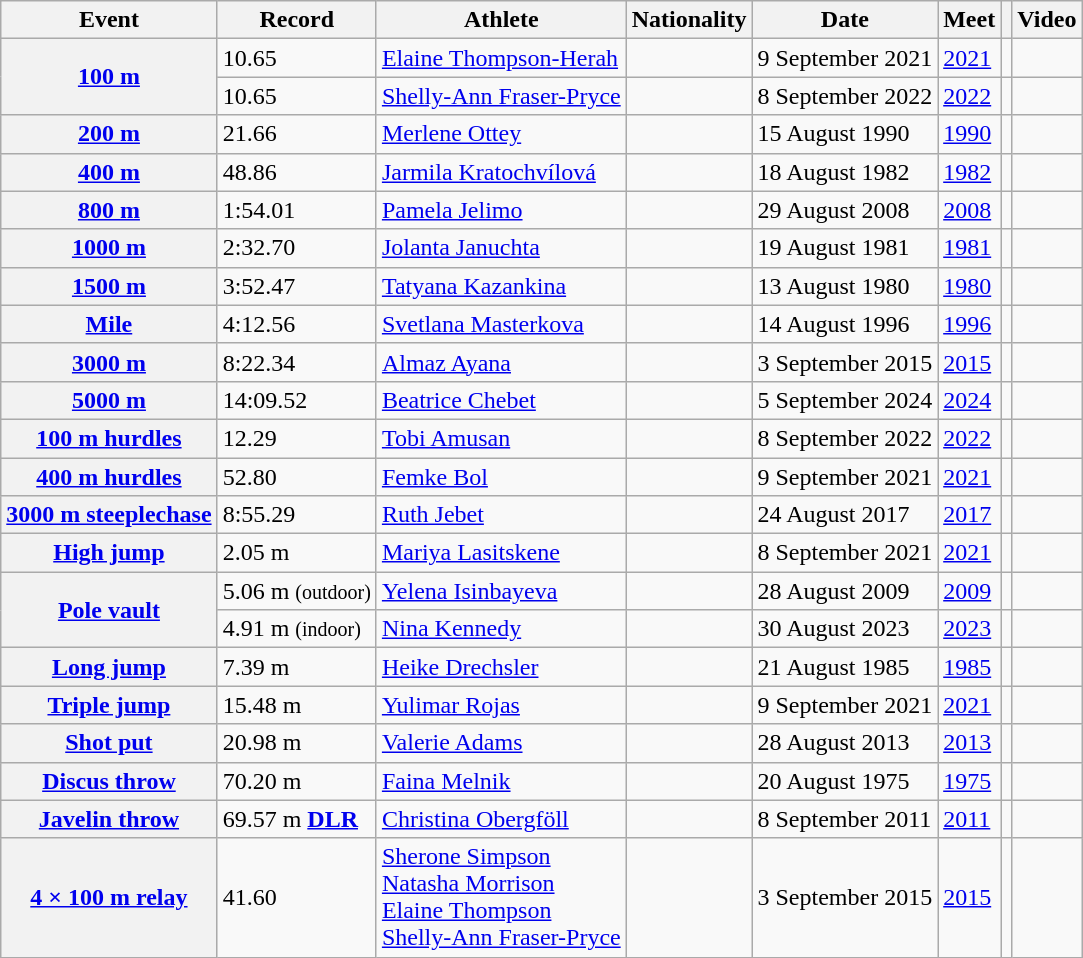<table class="wikitable plainrowheaders sticky-header">
<tr>
<th scope="col">Event</th>
<th scope="col">Record</th>
<th scope="col">Athlete</th>
<th scope="col">Nationality</th>
<th scope="col">Date</th>
<th scope="col">Meet</th>
<th scope="col"></th>
<th scope="col">Video</th>
</tr>
<tr>
<th scope="rowgroup" rowspan="2"><a href='#'>100 m</a></th>
<td>10.65 </td>
<td><a href='#'>Elaine Thompson-Herah</a></td>
<td></td>
<td>9 September 2021</td>
<td><a href='#'>2021</a></td>
<td></td>
<td></td>
</tr>
<tr>
<td>10.65 </td>
<td><a href='#'>Shelly-Ann Fraser-Pryce</a></td>
<td></td>
<td>8 September 2022</td>
<td><a href='#'>2022</a></td>
<td></td>
<td></td>
</tr>
<tr>
<th scope="row"><a href='#'>200 m</a></th>
<td>21.66 </td>
<td><a href='#'>Merlene Ottey</a></td>
<td></td>
<td>15 August 1990</td>
<td><a href='#'>1990</a></td>
<td></td>
<td></td>
</tr>
<tr>
<th scope="row"><a href='#'>400 m</a></th>
<td>48.86</td>
<td><a href='#'>Jarmila Kratochvílová</a></td>
<td></td>
<td>18 August 1982</td>
<td><a href='#'>1982</a></td>
<td></td>
<td></td>
</tr>
<tr>
<th scope="row"><a href='#'>800 m</a></th>
<td>1:54.01</td>
<td><a href='#'>Pamela Jelimo</a></td>
<td></td>
<td>29 August 2008</td>
<td><a href='#'>2008</a></td>
<td></td>
<td></td>
</tr>
<tr>
<th scope="row"><a href='#'>1000 m</a></th>
<td>2:32.70</td>
<td><a href='#'>Jolanta Januchta</a></td>
<td></td>
<td>19 August 1981</td>
<td><a href='#'>1981</a></td>
<td></td>
<td></td>
</tr>
<tr>
<th scope="row"><a href='#'>1500 m</a></th>
<td>3:52.47</td>
<td><a href='#'>Tatyana Kazankina</a></td>
<td></td>
<td>13 August 1980</td>
<td><a href='#'>1980</a></td>
<td></td>
<td></td>
</tr>
<tr>
<th scope="row"><a href='#'>Mile</a></th>
<td>4:12.56</td>
<td><a href='#'>Svetlana Masterkova</a></td>
<td></td>
<td>14 August 1996</td>
<td><a href='#'>1996</a></td>
<td></td>
<td></td>
</tr>
<tr>
<th scope="row"><a href='#'>3000 m</a></th>
<td>8:22.34</td>
<td><a href='#'>Almaz Ayana</a></td>
<td></td>
<td>3 September 2015</td>
<td><a href='#'>2015</a></td>
<td></td>
<td></td>
</tr>
<tr>
<th scope="row"><a href='#'>5000 m</a></th>
<td>14:09.52</td>
<td><a href='#'>Beatrice Chebet</a></td>
<td></td>
<td>5 September 2024</td>
<td><a href='#'>2024</a></td>
<td></td>
<td></td>
</tr>
<tr>
<th scope="row"><a href='#'>100 m hurdles</a></th>
<td>12.29 </td>
<td><a href='#'>Tobi Amusan</a></td>
<td></td>
<td>8 September 2022</td>
<td><a href='#'>2022</a></td>
<td></td>
<td></td>
</tr>
<tr>
<th scope="row"><a href='#'>400 m hurdles</a></th>
<td>52.80</td>
<td><a href='#'>Femke Bol</a></td>
<td></td>
<td>9 September 2021</td>
<td><a href='#'>2021</a></td>
<td></td>
<td></td>
</tr>
<tr>
<th scope="row"><a href='#'>3000 m steeplechase</a></th>
<td>8:55.29</td>
<td><a href='#'>Ruth Jebet</a></td>
<td></td>
<td>24 August 2017</td>
<td><a href='#'>2017</a></td>
<td></td>
<td></td>
</tr>
<tr>
<th scope="row"><a href='#'>High jump</a></th>
<td>2.05 m</td>
<td><a href='#'>Mariya Lasitskene</a></td>
<td></td>
<td>8 September 2021</td>
<td><a href='#'>2021</a></td>
<td></td>
<td></td>
</tr>
<tr>
<th scope="rowgroup" rowspan="2"><a href='#'>Pole vault</a></th>
<td>5.06 m <small>(outdoor)</small></td>
<td><a href='#'>Yelena Isinbayeva</a></td>
<td></td>
<td>28 August 2009</td>
<td><a href='#'>2009</a></td>
<td></td>
<td></td>
</tr>
<tr>
<td>4.91 m <small>(indoor)</small></td>
<td><a href='#'>Nina Kennedy</a></td>
<td></td>
<td>30 August 2023</td>
<td><a href='#'>2023</a></td>
<td></td>
<td></td>
</tr>
<tr>
<th scope="row"><a href='#'>Long jump</a></th>
<td>7.39 m </td>
<td><a href='#'>Heike Drechsler</a></td>
<td></td>
<td>21 August 1985</td>
<td><a href='#'>1985</a></td>
<td></td>
<td></td>
</tr>
<tr>
<th scope="row"><a href='#'>Triple jump</a></th>
<td>15.48 m </td>
<td><a href='#'>Yulimar Rojas</a></td>
<td></td>
<td>9 September 2021</td>
<td><a href='#'>2021</a></td>
<td></td>
<td></td>
</tr>
<tr>
<th scope="row"><a href='#'>Shot put</a></th>
<td>20.98 m </td>
<td><a href='#'>Valerie Adams</a></td>
<td></td>
<td>28 August 2013</td>
<td><a href='#'>2013</a></td>
<td></td>
<td></td>
</tr>
<tr>
<th scope="row"><a href='#'>Discus throw</a></th>
<td>70.20 m</td>
<td><a href='#'>Faina Melnik</a></td>
<td></td>
<td>20 August 1975</td>
<td><a href='#'>1975</a></td>
<td></td>
<td></td>
</tr>
<tr>
<th scope="row"><a href='#'>Javelin throw</a></th>
<td>69.57 m <strong><a href='#'>DLR</a></strong></td>
<td><a href='#'>Christina Obergföll</a></td>
<td></td>
<td>8 September 2011</td>
<td><a href='#'>2011</a></td>
<td></td>
<td></td>
</tr>
<tr>
<th scope="row"><a href='#'>4 × 100 m relay</a></th>
<td>41.60</td>
<td><a href='#'>Sherone Simpson</a><br><a href='#'>Natasha Morrison</a><br><a href='#'>Elaine Thompson</a><br><a href='#'>Shelly-Ann Fraser-Pryce</a></td>
<td></td>
<td>3 September 2015</td>
<td><a href='#'>2015</a></td>
<td></td>
<td></td>
</tr>
</table>
